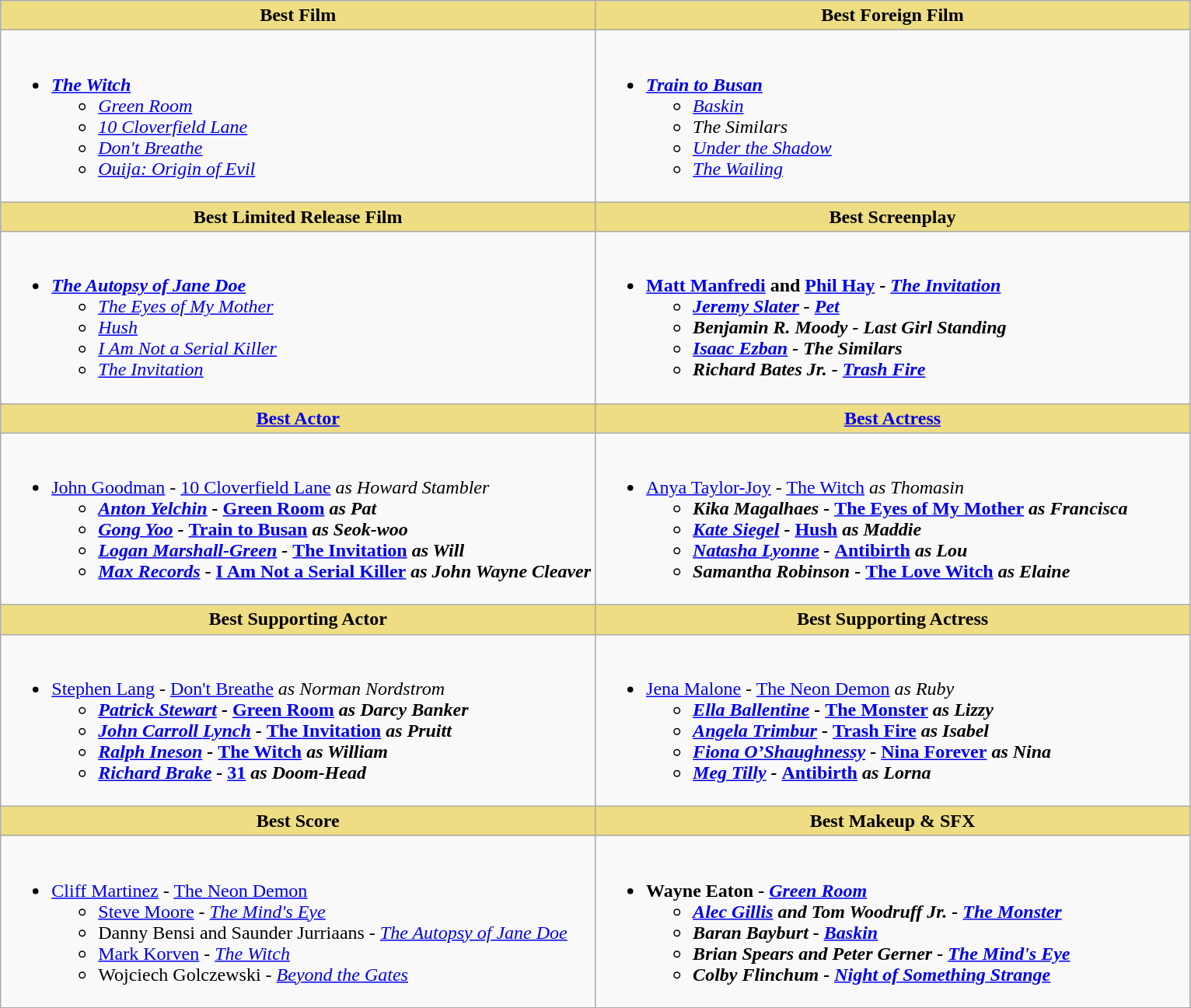<table class="wikitable">
<tr>
<th style="background:#eedd82; width:50%">Best Film</th>
<th style="background:#eedd82; width:50%">Best Foreign Film</th>
</tr>
<tr>
<td valign="top"><br><ul><li><strong><em><a href='#'>The Witch</a></em></strong><ul><li><em><a href='#'>Green Room</a></em></li><li><em><a href='#'>10 Cloverfield Lane</a></em></li><li><em><a href='#'>Don't Breathe</a></em></li><li><em><a href='#'>Ouija: Origin of Evil</a></em></li></ul></li></ul></td>
<td valign="top"><br><ul><li><strong><em><a href='#'>Train to Busan</a></em></strong> <ul><li><em><a href='#'>Baskin</a></em> </li><li><em>The Similars</em> </li><li><em><a href='#'>Under the Shadow</a></em> </li><li><em><a href='#'>The Wailing</a></em> </li></ul></li></ul></td>
</tr>
<tr>
<th style="background:#eedd82; width:50%">Best Limited Release Film</th>
<th style="background:#eedd82; width:50%">Best Screenplay</th>
</tr>
<tr>
<td valign="top"><br><ul><li><strong><em><a href='#'>The Autopsy of Jane Doe</a></em></strong><ul><li><em><a href='#'>The Eyes of My Mother</a></em></li><li><em><a href='#'>Hush</a></em></li><li><em><a href='#'>I Am Not a Serial Killer</a></em></li><li><em><a href='#'>The Invitation</a></em></li></ul></li></ul></td>
<td valign="top"><br><ul><li><strong><a href='#'>Matt Manfredi</a> and <a href='#'>Phil Hay</a> - <em><a href='#'>The Invitation</a><strong><em><ul><li><a href='#'>Jeremy Slater</a> - </em><a href='#'>Pet</a><em></li><li>Benjamin R. Moody - </em>Last Girl Standing<em></li><li><a href='#'>Isaac Ezban</a> - </em>The Similars<em></li><li>Richard Bates Jr. - </em><a href='#'>Trash Fire</a><em></li></ul></li></ul></td>
</tr>
<tr>
<th style="background:#eedd82; width:50%"><a href='#'>Best Actor</a></th>
<th style="background:#eedd82; width:50%"><a href='#'>Best Actress</a></th>
</tr>
<tr>
<td valign="top"><br><ul><li></strong><a href='#'>John Goodman</a> - </em><a href='#'>10 Cloverfield Lane</a><em> as Howard Stambler<strong><ul><li><a href='#'>Anton Yelchin</a> - </em><a href='#'>Green Room</a><em> as Pat</li><li><a href='#'>Gong Yoo</a> - </em><a href='#'>Train to Busan</a><em> as Seok-woo</li><li><a href='#'>Logan Marshall-Green</a> - </em><a href='#'>The Invitation</a><em> as Will</li><li><a href='#'>Max Records</a> - </em><a href='#'>I Am Not a Serial Killer</a><em> as John Wayne Cleaver</li></ul></li></ul></td>
<td valign="top"><br><ul><li></strong><a href='#'>Anya Taylor-Joy</a> - </em><a href='#'>The Witch</a><em> as Thomasin<strong><ul><li>Kika Magalhaes - </em><a href='#'>The Eyes of My Mother</a><em> as Francisca</li><li><a href='#'>Kate Siegel</a> - </em><a href='#'>Hush</a><em> as Maddie</li><li><a href='#'>Natasha Lyonne</a> - </em><a href='#'>Antibirth</a><em> as Lou</li><li>Samantha Robinson - </em><a href='#'>The Love Witch</a><em> as Elaine</li></ul></li></ul></td>
</tr>
<tr>
<th style="background:#eedd82; width:50%">Best Supporting Actor</th>
<th style="background:#eedd82; width:50%">Best Supporting Actress</th>
</tr>
<tr>
<td valign="top"><br><ul><li></strong><a href='#'>Stephen Lang</a> - </em><a href='#'>Don't Breathe</a><em> as Norman Nordstrom <strong><ul><li><a href='#'>Patrick Stewart</a> - </em><a href='#'>Green Room</a><em> as Darcy Banker</li><li><a href='#'>John Carroll Lynch</a> - </em><a href='#'>The Invitation</a><em> as Pruitt</li><li><a href='#'>Ralph Ineson</a> - </em><a href='#'>The Witch</a><em> as William</li><li><a href='#'>Richard Brake</a> - </em><a href='#'>31</a><em> as Doom-Head</li></ul></li></ul></td>
<td valign="top"><br><ul><li></strong><a href='#'>Jena Malone</a> - </em><a href='#'>The Neon Demon</a><em> as Ruby<strong><ul><li><a href='#'>Ella Ballentine</a> - </em><a href='#'>The Monster</a><em> as Lizzy</li><li><a href='#'>Angela Trimbur</a> - </em><a href='#'>Trash Fire</a><em> as Isabel</li><li><a href='#'>Fiona O’Shaughnessy</a> - </em><a href='#'>Nina Forever</a><em> as Nina</li><li><a href='#'>Meg Tilly</a> - </em><a href='#'>Antibirth</a><em> as Lorna</li></ul></li></ul></td>
</tr>
<tr>
<th style="background:#eedd82; width:50%">Best Score</th>
<th style="background:#eedd82; width:50%">Best Makeup & SFX</th>
</tr>
<tr>
<td valign="top"><br><ul><li></strong><a href='#'>Cliff Martinez</a> - </em><a href='#'>The Neon Demon</a></em></strong><ul><li><a href='#'>Steve Moore</a> - <em><a href='#'>The Mind's Eye</a></em></li><li>Danny Bensi and Saunder Jurriaans - <em><a href='#'>The Autopsy of Jane Doe</a></em></li><li><a href='#'>Mark Korven</a> - <em><a href='#'>The Witch</a></em></li><li>Wojciech Golczewski - <em><a href='#'>Beyond the Gates</a></em></li></ul></li></ul></td>
<td valign="top"><br><ul><li><strong>Wayne Eaton - <em><a href='#'>Green Room</a><strong><em><ul><li><a href='#'>Alec Gillis</a> and Tom Woodruff Jr. - </em><a href='#'>The Monster</a><em></li><li>Baran Bayburt - </em><a href='#'>Baskin</a><em></li><li>Brian Spears and Peter Gerner - </em><a href='#'>The Mind's Eye</a><em></li><li>Colby Flinchum - </em><a href='#'>Night of Something Strange</a><em></li></ul></li></ul></td>
</tr>
</table>
